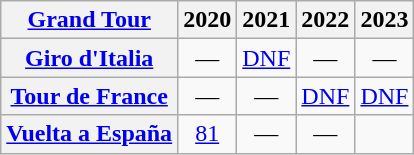<table class="wikitable plainrowheaders">
<tr>
<th scope="col"><a href='#'>Grand Tour</a></th>
<th scope="col">2020</th>
<th scope="col">2021</th>
<th scope="col">2022</th>
<th scope="col">2023</th>
</tr>
<tr style="text-align:center;">
<th scope="row"> <a href='#'>Giro d'Italia</a></th>
<td>—</td>
<td><a href='#'>DNF</a></td>
<td>—</td>
<td>—</td>
</tr>
<tr style="text-align:center;">
<th scope="row"> <a href='#'>Tour de France</a></th>
<td>—</td>
<td>—</td>
<td><a href='#'>DNF</a></td>
<td><a href='#'>DNF</a></td>
</tr>
<tr style="text-align:center;">
<th scope="row"> <a href='#'>Vuelta a España</a></th>
<td><a href='#'>81</a></td>
<td>—</td>
<td>—</td>
<td></td>
</tr>
</table>
